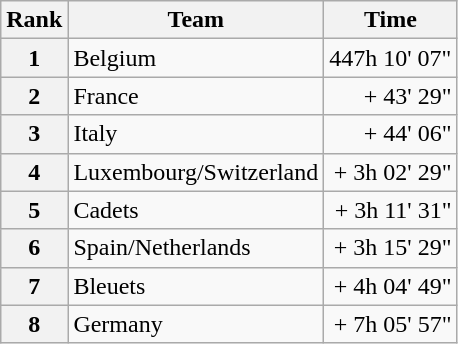<table class="wikitable">
<tr>
<th scope="col">Rank</th>
<th scope="col">Team</th>
<th scope="col">Time</th>
</tr>
<tr>
<th scope="row">1</th>
<td>Belgium</td>
<td style="text-align:right;">447h 10' 07"</td>
</tr>
<tr>
<th scope="row">2</th>
<td>France</td>
<td style="text-align:right;">+ 43' 29"</td>
</tr>
<tr>
<th scope="row">3</th>
<td>Italy</td>
<td style="text-align:right;">+ 44' 06"</td>
</tr>
<tr>
<th scope="row">4</th>
<td>Luxembourg/Switzerland</td>
<td style="text-align:right;">+ 3h 02' 29"</td>
</tr>
<tr>
<th scope="row">5</th>
<td>Cadets</td>
<td style="text-align:right;">+ 3h 11' 31"</td>
</tr>
<tr>
<th scope="row">6</th>
<td>Spain/Netherlands</td>
<td style="text-align:right;">+ 3h 15' 29"</td>
</tr>
<tr>
<th scope="row">7</th>
<td>Bleuets</td>
<td style="text-align:right;">+ 4h 04' 49"</td>
</tr>
<tr>
<th scope="row">8</th>
<td>Germany</td>
<td style="text-align:right;">+ 7h 05' 57"</td>
</tr>
</table>
